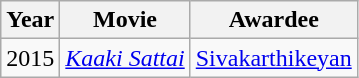<table class="wikitable">
<tr>
<th>Year</th>
<th>Movie</th>
<th>Awardee</th>
</tr>
<tr>
<td>2015</td>
<td><em><a href='#'>Kaaki Sattai</a></em></td>
<td><a href='#'>Sivakarthikeyan</a></td>
</tr>
</table>
